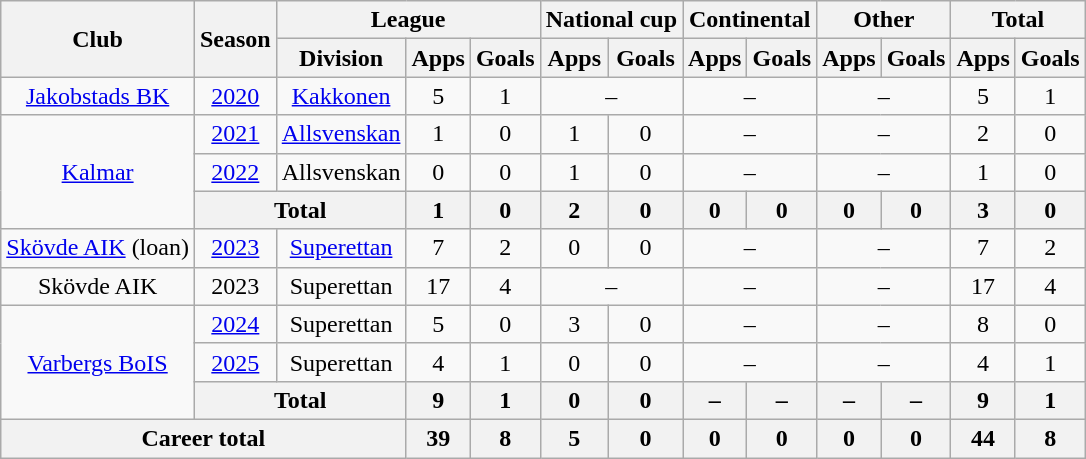<table class="wikitable" style="text-align:center">
<tr>
<th rowspan="2">Club</th>
<th rowspan="2">Season</th>
<th colspan="3">League</th>
<th colspan="2">National cup</th>
<th colspan="2">Continental</th>
<th colspan="2">Other</th>
<th colspan="2">Total</th>
</tr>
<tr>
<th>Division</th>
<th>Apps</th>
<th>Goals</th>
<th>Apps</th>
<th>Goals</th>
<th>Apps</th>
<th>Goals</th>
<th>Apps</th>
<th>Goals</th>
<th>Apps</th>
<th>Goals</th>
</tr>
<tr>
<td><a href='#'>Jakobstads BK</a></td>
<td><a href='#'>2020</a></td>
<td><a href='#'>Kakkonen</a></td>
<td>5</td>
<td>1</td>
<td colspan=2>–</td>
<td colspan=2>–</td>
<td colspan=2>–</td>
<td>5</td>
<td>1</td>
</tr>
<tr>
<td rowspan=3><a href='#'>Kalmar</a></td>
<td><a href='#'>2021</a></td>
<td><a href='#'>Allsvenskan</a></td>
<td>1</td>
<td>0</td>
<td>1</td>
<td>0</td>
<td colspan=2>–</td>
<td colspan=2>–</td>
<td>2</td>
<td>0</td>
</tr>
<tr>
<td><a href='#'>2022</a></td>
<td>Allsvenskan</td>
<td>0</td>
<td>0</td>
<td>1</td>
<td>0</td>
<td colspan=2>–</td>
<td colspan=2>–</td>
<td>1</td>
<td>0</td>
</tr>
<tr>
<th colspan="2">Total</th>
<th>1</th>
<th>0</th>
<th>2</th>
<th>0</th>
<th>0</th>
<th>0</th>
<th>0</th>
<th>0</th>
<th>3</th>
<th>0</th>
</tr>
<tr>
<td><a href='#'>Skövde AIK</a> (loan)</td>
<td><a href='#'>2023</a></td>
<td><a href='#'>Superettan</a></td>
<td>7</td>
<td>2</td>
<td>0</td>
<td>0</td>
<td colspan=2>–</td>
<td colspan=2>–</td>
<td>7</td>
<td>2</td>
</tr>
<tr>
<td>Skövde AIK</td>
<td>2023</td>
<td>Superettan</td>
<td>17</td>
<td>4</td>
<td colspan=2>–</td>
<td colspan=2>–</td>
<td colspan=2>–</td>
<td>17</td>
<td>4</td>
</tr>
<tr>
<td rowspan=3><a href='#'>Varbergs BoIS</a></td>
<td><a href='#'>2024</a></td>
<td>Superettan</td>
<td>5</td>
<td>0</td>
<td>3</td>
<td>0</td>
<td colspan=2>–</td>
<td colspan=2>–</td>
<td>8</td>
<td>0</td>
</tr>
<tr>
<td><a href='#'>2025</a></td>
<td>Superettan</td>
<td>4</td>
<td>1</td>
<td>0</td>
<td>0</td>
<td colspan=2>–</td>
<td colspan=2>–</td>
<td>4</td>
<td>1</td>
</tr>
<tr>
<th colspan=2>Total</th>
<th>9</th>
<th>1</th>
<th>0</th>
<th>0</th>
<th>–</th>
<th>–</th>
<th>–</th>
<th>–</th>
<th>9</th>
<th>1</th>
</tr>
<tr>
<th colspan="3">Career total</th>
<th>39</th>
<th>8</th>
<th>5</th>
<th>0</th>
<th>0</th>
<th>0</th>
<th>0</th>
<th>0</th>
<th>44</th>
<th>8</th>
</tr>
</table>
